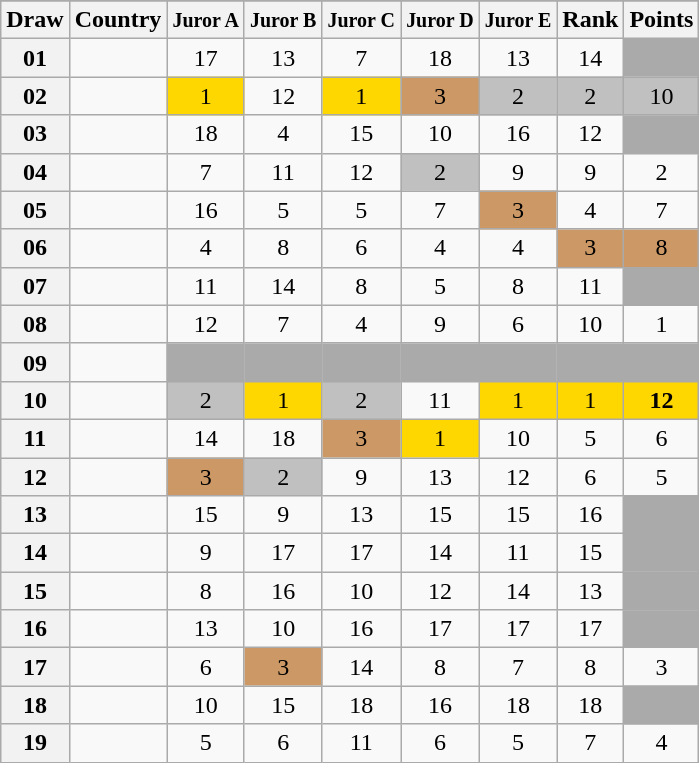<table class="sortable wikitable collapsible plainrowheaders" style="text-align:center;">
<tr>
</tr>
<tr>
<th scope="col">Draw</th>
<th scope="col">Country</th>
<th scope="col"><small>Juror A</small></th>
<th scope="col"><small>Juror B</small></th>
<th scope="col"><small>Juror C</small></th>
<th scope="col"><small>Juror D</small></th>
<th scope="col"><small>Juror E</small></th>
<th scope="col">Rank</th>
<th scope="col">Points</th>
</tr>
<tr>
<th scope="row" style="text-align:center;">01</th>
<td style="text-align:left;"></td>
<td>17</td>
<td>13</td>
<td>7</td>
<td>18</td>
<td>13</td>
<td>14</td>
<td style="background:#AAAAAA;"></td>
</tr>
<tr>
<th scope="row" style="text-align:center;">02</th>
<td style="text-align:left;"></td>
<td style="background:gold;">1</td>
<td>12</td>
<td style="background:gold;">1</td>
<td style="background:#CC9966;">3</td>
<td style="background:silver;">2</td>
<td style="background:silver;">2</td>
<td style="background:silver;">10</td>
</tr>
<tr>
<th scope="row" style="text-align:center;">03</th>
<td style="text-align:left;"></td>
<td>18</td>
<td>4</td>
<td>15</td>
<td>10</td>
<td>16</td>
<td>12</td>
<td style="background:#AAAAAA;"></td>
</tr>
<tr>
<th scope="row" style="text-align:center;">04</th>
<td style="text-align:left;"></td>
<td>7</td>
<td>11</td>
<td>12</td>
<td style="background:silver;">2</td>
<td>9</td>
<td>9</td>
<td>2</td>
</tr>
<tr>
<th scope="row" style="text-align:center;">05</th>
<td style="text-align:left;"></td>
<td>16</td>
<td>5</td>
<td>5</td>
<td>7</td>
<td style="background:#CC9966;">3</td>
<td>4</td>
<td>7</td>
</tr>
<tr>
<th scope="row" style="text-align:center;">06</th>
<td style="text-align:left;"></td>
<td>4</td>
<td>8</td>
<td>6</td>
<td>4</td>
<td>4</td>
<td style="background:#CC9966;">3</td>
<td style="background:#CC9966;">8</td>
</tr>
<tr>
<th scope="row" style="text-align:center;">07</th>
<td style="text-align:left;"></td>
<td>11</td>
<td>14</td>
<td>8</td>
<td>5</td>
<td>8</td>
<td>11</td>
<td style="background:#AAAAAA;"></td>
</tr>
<tr>
<th scope="row" style="text-align:center;">08</th>
<td style="text-align:left;"></td>
<td>12</td>
<td>7</td>
<td>4</td>
<td>9</td>
<td>6</td>
<td>10</td>
<td>1</td>
</tr>
<tr class="sortbottom">
<th scope="row" style="text-align:center;">09</th>
<td style="text-align:left;"></td>
<td style="background:#AAAAAA;"></td>
<td style="background:#AAAAAA;"></td>
<td style="background:#AAAAAA;"></td>
<td style="background:#AAAAAA;"></td>
<td style="background:#AAAAAA;"></td>
<td style="background:#AAAAAA;"></td>
<td style="background:#AAAAAA;"></td>
</tr>
<tr>
<th scope="row" style="text-align:center;">10</th>
<td style="text-align:left;"></td>
<td style="background:silver;">2</td>
<td style="background:gold;">1</td>
<td style="background:silver;">2</td>
<td>11</td>
<td style="background:gold;">1</td>
<td style="background:gold;">1</td>
<td style="background:gold;"><strong>12</strong></td>
</tr>
<tr>
<th scope="row" style="text-align:center;">11</th>
<td style="text-align:left;"></td>
<td>14</td>
<td>18</td>
<td style="background:#CC9966;">3</td>
<td style="background:gold;">1</td>
<td>10</td>
<td>5</td>
<td>6</td>
</tr>
<tr>
<th scope="row" style="text-align:center;">12</th>
<td style="text-align:left;"></td>
<td style="background:#CC9966;">3</td>
<td style="background:silver;">2</td>
<td>9</td>
<td>13</td>
<td>12</td>
<td>6</td>
<td>5</td>
</tr>
<tr>
<th scope="row" style="text-align:center;">13</th>
<td style="text-align:left;"></td>
<td>15</td>
<td>9</td>
<td>13</td>
<td>15</td>
<td>15</td>
<td>16</td>
<td style="background:#AAAAAA;"></td>
</tr>
<tr>
<th scope="row" style="text-align:center;">14</th>
<td style="text-align:left;"></td>
<td>9</td>
<td>17</td>
<td>17</td>
<td>14</td>
<td>11</td>
<td>15</td>
<td style="background:#AAAAAA;"></td>
</tr>
<tr>
<th scope="row" style="text-align:center;">15</th>
<td style="text-align:left;"></td>
<td>8</td>
<td>16</td>
<td>10</td>
<td>12</td>
<td>14</td>
<td>13</td>
<td style="background:#AAAAAA;"></td>
</tr>
<tr>
<th scope="row" style="text-align:center;">16</th>
<td style="text-align:left;"></td>
<td>13</td>
<td>10</td>
<td>16</td>
<td>17</td>
<td>17</td>
<td>17</td>
<td style="background:#AAAAAA;"></td>
</tr>
<tr>
<th scope="row" style="text-align:center;">17</th>
<td style="text-align:left;"></td>
<td>6</td>
<td style="background:#CC9966;">3</td>
<td>14</td>
<td>8</td>
<td>7</td>
<td>8</td>
<td>3</td>
</tr>
<tr>
<th scope="row" style="text-align:center;">18</th>
<td style="text-align:left;"></td>
<td>10</td>
<td>15</td>
<td>18</td>
<td>16</td>
<td>18</td>
<td>18</td>
<td style="background:#AAAAAA;"></td>
</tr>
<tr>
<th scope="row" style="text-align:center;">19</th>
<td style="text-align:left;"></td>
<td>5</td>
<td>6</td>
<td>11</td>
<td>6</td>
<td>5</td>
<td>7</td>
<td>4</td>
</tr>
</table>
